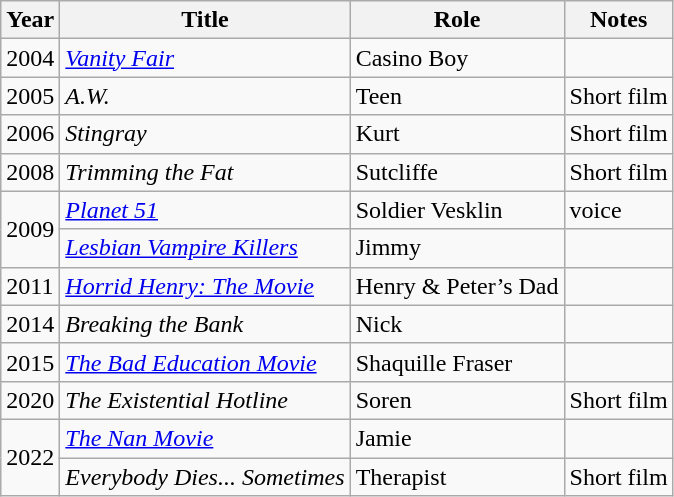<table class="wikitable sortable">
<tr>
<th>Year</th>
<th>Title</th>
<th>Role</th>
<th class="unsortable">Notes</th>
</tr>
<tr>
<td>2004</td>
<td><em><a href='#'>Vanity Fair</a></em></td>
<td>Casino Boy</td>
<td></td>
</tr>
<tr>
<td>2005</td>
<td><em>A.W.</em></td>
<td>Teen</td>
<td>Short film</td>
</tr>
<tr>
<td>2006</td>
<td><em>Stingray</em></td>
<td>Kurt</td>
<td>Short film</td>
</tr>
<tr>
<td>2008</td>
<td><em>Trimming the Fat</em></td>
<td>Sutcliffe</td>
<td>Short film</td>
</tr>
<tr>
<td rowspan=2>2009</td>
<td><em><a href='#'>Planet 51</a></em></td>
<td>Soldier Vesklin</td>
<td>voice</td>
</tr>
<tr>
<td><em><a href='#'>Lesbian Vampire Killers</a></em></td>
<td>Jimmy</td>
<td></td>
</tr>
<tr>
<td>2011</td>
<td><em><a href='#'>Horrid Henry: The Movie</a></em></td>
<td>Henry & Peter’s Dad</td>
<td></td>
</tr>
<tr>
<td>2014</td>
<td><em>Breaking the Bank</em></td>
<td>Nick</td>
<td></td>
</tr>
<tr>
<td>2015</td>
<td><em><a href='#'>The Bad Education Movie</a></em></td>
<td>Shaquille Fraser</td>
<td></td>
</tr>
<tr>
<td>2020</td>
<td><em>The Existential Hotline</em></td>
<td>Soren</td>
<td>Short film</td>
</tr>
<tr>
<td rowspan="2">2022</td>
<td><em><a href='#'>The Nan Movie</a></em></td>
<td>Jamie</td>
<td></td>
</tr>
<tr>
<td><em>Everybody Dies... Sometimes</em></td>
<td>Therapist</td>
<td>Short film</td>
</tr>
</table>
